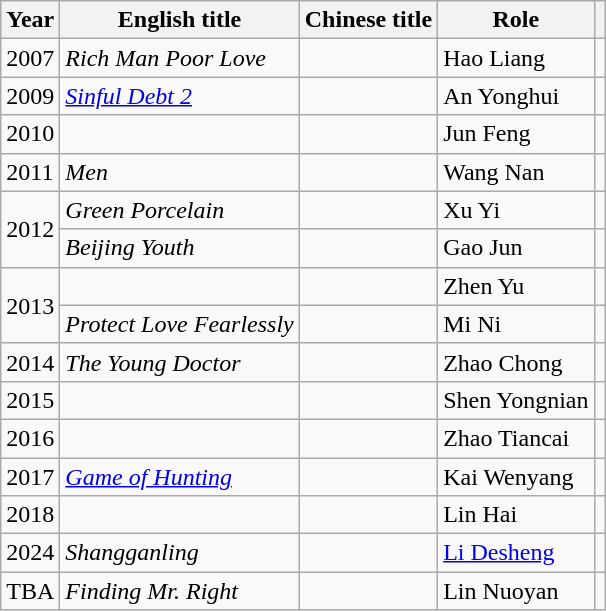<table class="wikitable">
<tr>
<th>Year</th>
<th>English title</th>
<th>Chinese title</th>
<th>Role</th>
<th></th>
</tr>
<tr>
<td>2007</td>
<td><em>Rich Man Poor Love</em></td>
<td></td>
<td>Hao Liang</td>
<td></td>
</tr>
<tr>
<td>2009</td>
<td><em><a href='#'>Sinful Debt 2</a></em></td>
<td></td>
<td>An Yonghui</td>
<td></td>
</tr>
<tr>
<td>2010</td>
<td></td>
<td></td>
<td>Jun Feng</td>
<td></td>
</tr>
<tr>
<td>2011</td>
<td><em>Men</em></td>
<td></td>
<td>Wang Nan</td>
<td></td>
</tr>
<tr>
<td rowspan="2">2012</td>
<td><em>Green Porcelain</em></td>
<td></td>
<td>Xu Yi</td>
<td></td>
</tr>
<tr>
<td><em>Beijing Youth</em></td>
<td></td>
<td>Gao Jun</td>
<td></td>
</tr>
<tr>
<td rowspan="2">2013</td>
<td></td>
<td></td>
<td>Zhen Yu</td>
<td></td>
</tr>
<tr>
<td><em>Protect Love Fearlessly</em></td>
<td></td>
<td>Mi Ni</td>
<td></td>
</tr>
<tr>
<td>2014</td>
<td><em>The Young Doctor</em></td>
<td></td>
<td>Zhao Chong</td>
<td></td>
</tr>
<tr>
<td>2015</td>
<td></td>
<td></td>
<td>Shen Yongnian</td>
<td></td>
</tr>
<tr>
<td>2016</td>
<td></td>
<td></td>
<td>Zhao Tiancai</td>
<td></td>
</tr>
<tr>
<td>2017</td>
<td><em><a href='#'>Game of Hunting</a></em></td>
<td></td>
<td>Kai Wenyang</td>
<td></td>
</tr>
<tr>
<td>2018</td>
<td></td>
<td></td>
<td>Lin Hai</td>
<td></td>
</tr>
<tr>
<td>2024</td>
<td><em>Shangganling</em></td>
<td></td>
<td><a href='#'>Li Desheng</a></td>
<td></td>
</tr>
<tr>
<td>TBA</td>
<td><em>Finding Mr. Right</em></td>
<td></td>
<td>Lin Nuoyan</td>
<td></td>
</tr>
</table>
